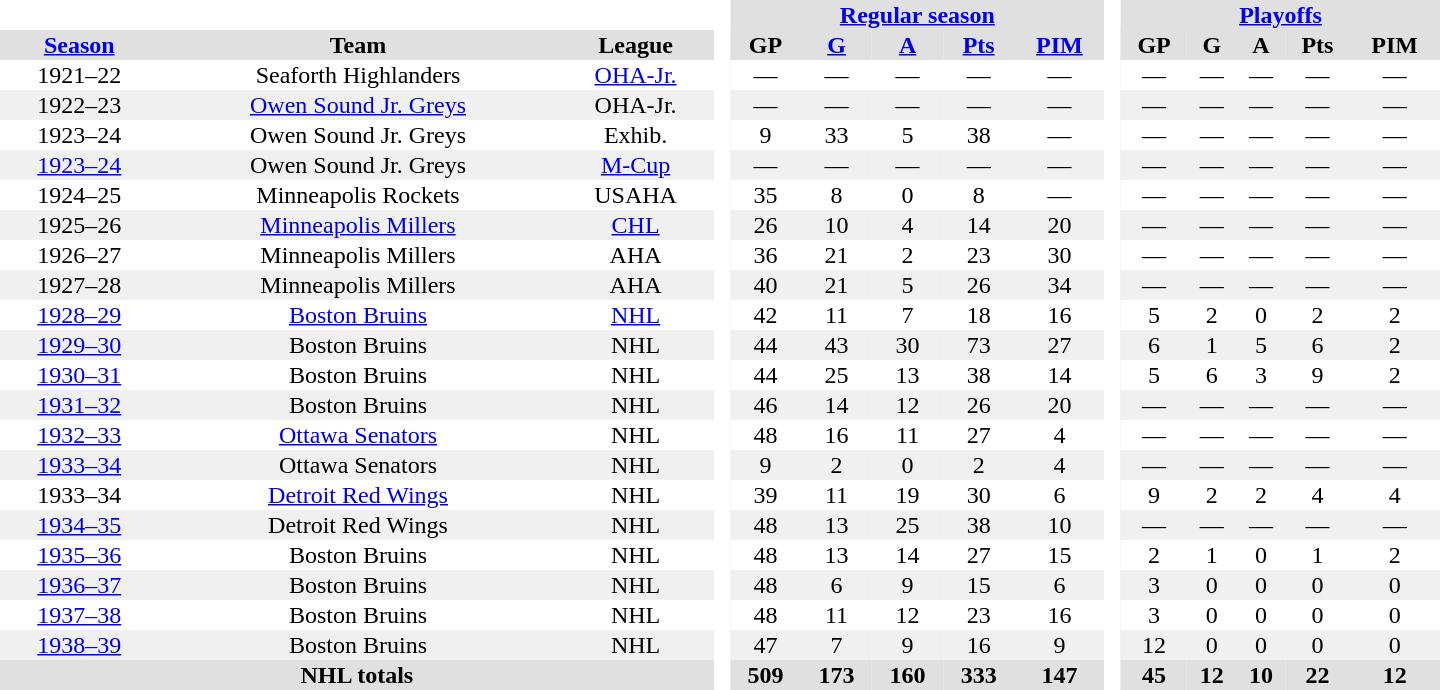<table border="0" cellpadding="1" cellspacing="0" style="text-align:center; width:60em;">
<tr style="background:#e0e0e0;">
<th colspan="3"  bgcolor="#ffffff"> </th>
<th rowspan="99" bgcolor="#ffffff"> </th>
<th colspan="5"><a href='#'>Regular season</a></th>
<th rowspan="99" bgcolor="#ffffff"> </th>
<th colspan="5"><a href='#'>Playoffs</a></th>
</tr>
<tr style="background:#e0e0e0;">
<th><a href='#'>Season</a></th>
<th>Team</th>
<th>League</th>
<th>GP</th>
<th><a href='#'>G</a></th>
<th><a href='#'>A</a></th>
<th><a href='#'>Pts</a></th>
<th><a href='#'>PIM</a></th>
<th>GP</th>
<th>G</th>
<th>A</th>
<th>Pts</th>
<th>PIM</th>
</tr>
<tr>
<td>1921–22</td>
<td>Seaforth Highlanders</td>
<td><a href='#'>OHA-Jr.</a></td>
<td>—</td>
<td>—</td>
<td>—</td>
<td>—</td>
<td>—</td>
<td>—</td>
<td>—</td>
<td>—</td>
<td>—</td>
<td>—</td>
</tr>
<tr style="background:#f0f0f0;">
<td>1922–23</td>
<td><a href='#'>Owen Sound Jr. Greys</a></td>
<td>OHA-Jr.</td>
<td>—</td>
<td>—</td>
<td>—</td>
<td>—</td>
<td>—</td>
<td>—</td>
<td>—</td>
<td>—</td>
<td>—</td>
<td>—</td>
</tr>
<tr>
<td>1923–24</td>
<td>Owen Sound Jr. Greys</td>
<td>Exhib.</td>
<td>9</td>
<td>33</td>
<td>5</td>
<td>38</td>
<td>—</td>
<td>—</td>
<td>—</td>
<td>—</td>
<td>—</td>
<td>—</td>
</tr>
<tr style="background:#f0f0f0;">
<td><a href='#'>1923–24</a></td>
<td>Owen Sound Jr. Greys</td>
<td><a href='#'>M-Cup</a></td>
<td>—</td>
<td>—</td>
<td>—</td>
<td>—</td>
<td>—</td>
<td>—</td>
<td>—</td>
<td>—</td>
<td>—</td>
<td>—</td>
</tr>
<tr>
<td>1924–25</td>
<td>Minneapolis Rockets</td>
<td>USAHA</td>
<td>35</td>
<td>8</td>
<td>0</td>
<td>8</td>
<td>—</td>
<td>—</td>
<td>—</td>
<td>—</td>
<td>—</td>
<td>—</td>
</tr>
<tr style="background:#f0f0f0;">
<td>1925–26</td>
<td><a href='#'>Minneapolis Millers</a></td>
<td><a href='#'>CHL</a></td>
<td>26</td>
<td>10</td>
<td>4</td>
<td>14</td>
<td>20</td>
<td>—</td>
<td>—</td>
<td>—</td>
<td>—</td>
<td>—</td>
</tr>
<tr>
<td>1926–27</td>
<td>Minneapolis Millers</td>
<td>AHA</td>
<td>36</td>
<td>21</td>
<td>2</td>
<td>23</td>
<td>30</td>
<td>—</td>
<td>—</td>
<td>—</td>
<td>—</td>
<td>—</td>
</tr>
<tr style="background:#f0f0f0;">
<td>1927–28</td>
<td>Minneapolis Millers</td>
<td>AHA</td>
<td>40</td>
<td>21</td>
<td>5</td>
<td>26</td>
<td>34</td>
<td>—</td>
<td>—</td>
<td>—</td>
<td>—</td>
<td>—</td>
</tr>
<tr>
<td><a href='#'>1928–29</a></td>
<td><a href='#'>Boston Bruins</a></td>
<td><a href='#'>NHL</a></td>
<td>42</td>
<td>11</td>
<td>7</td>
<td>18</td>
<td>16</td>
<td>5</td>
<td>2</td>
<td>0</td>
<td>2</td>
<td>2</td>
</tr>
<tr style="background:#f0f0f0;">
<td><a href='#'>1929–30</a></td>
<td>Boston Bruins</td>
<td>NHL</td>
<td>44</td>
<td>43</td>
<td>30</td>
<td>73</td>
<td>27</td>
<td>6</td>
<td>1</td>
<td>5</td>
<td>6</td>
<td>2</td>
</tr>
<tr>
<td><a href='#'>1930–31</a></td>
<td>Boston Bruins</td>
<td>NHL</td>
<td>44</td>
<td>25</td>
<td>13</td>
<td>38</td>
<td>14</td>
<td>5</td>
<td>6</td>
<td>3</td>
<td>9</td>
<td>2</td>
</tr>
<tr style="background:#f0f0f0;">
<td><a href='#'>1931–32</a></td>
<td>Boston Bruins</td>
<td>NHL</td>
<td>46</td>
<td>14</td>
<td>12</td>
<td>26</td>
<td>20</td>
<td>—</td>
<td>—</td>
<td>—</td>
<td>—</td>
<td>—</td>
</tr>
<tr>
<td><a href='#'>1932–33</a></td>
<td><a href='#'>Ottawa Senators</a></td>
<td>NHL</td>
<td>48</td>
<td>16</td>
<td>11</td>
<td>27</td>
<td>4</td>
<td>—</td>
<td>—</td>
<td>—</td>
<td>—</td>
<td>—</td>
</tr>
<tr style="background:#f0f0f0;">
<td><a href='#'>1933–34</a></td>
<td>Ottawa Senators</td>
<td>NHL</td>
<td>9</td>
<td>2</td>
<td>0</td>
<td>2</td>
<td>4</td>
<td>—</td>
<td>—</td>
<td>—</td>
<td>—</td>
<td>—</td>
</tr>
<tr>
<td>1933–34</td>
<td><a href='#'>Detroit Red Wings</a></td>
<td>NHL</td>
<td>39</td>
<td>11</td>
<td>19</td>
<td>30</td>
<td>6</td>
<td>9</td>
<td>2</td>
<td>2</td>
<td>4</td>
<td>4</td>
</tr>
<tr style="background:#f0f0f0;">
<td><a href='#'>1934–35</a></td>
<td>Detroit Red Wings</td>
<td>NHL</td>
<td>48</td>
<td>13</td>
<td>25</td>
<td>38</td>
<td>10</td>
<td>—</td>
<td>—</td>
<td>—</td>
<td>—</td>
<td>—</td>
</tr>
<tr>
<td><a href='#'>1935–36</a></td>
<td>Boston Bruins</td>
<td>NHL</td>
<td>48</td>
<td>13</td>
<td>14</td>
<td>27</td>
<td>15</td>
<td>2</td>
<td>1</td>
<td>0</td>
<td>1</td>
<td>2</td>
</tr>
<tr style="background:#f0f0f0;">
<td><a href='#'>1936–37</a></td>
<td>Boston Bruins</td>
<td>NHL</td>
<td>48</td>
<td>6</td>
<td>9</td>
<td>15</td>
<td>6</td>
<td>3</td>
<td>0</td>
<td>0</td>
<td>0</td>
<td>0</td>
</tr>
<tr>
<td><a href='#'>1937–38</a></td>
<td>Boston Bruins</td>
<td>NHL</td>
<td>48</td>
<td>11</td>
<td>12</td>
<td>23</td>
<td>16</td>
<td>3</td>
<td>0</td>
<td>0</td>
<td>0</td>
<td>0</td>
</tr>
<tr style="background:#f0f0f0;">
<td><a href='#'>1938–39</a></td>
<td>Boston Bruins</td>
<td>NHL</td>
<td>47</td>
<td>7</td>
<td>9</td>
<td>16</td>
<td>9</td>
<td>12</td>
<td>0</td>
<td>0</td>
<td>0</td>
<td>0</td>
</tr>
<tr style="background:#e0e0e0;">
<th colspan="3">NHL totals</th>
<th>509</th>
<th>173</th>
<th>160</th>
<th>333</th>
<th>147</th>
<th>45</th>
<th>12</th>
<th>10</th>
<th>22</th>
<th>12</th>
</tr>
</table>
